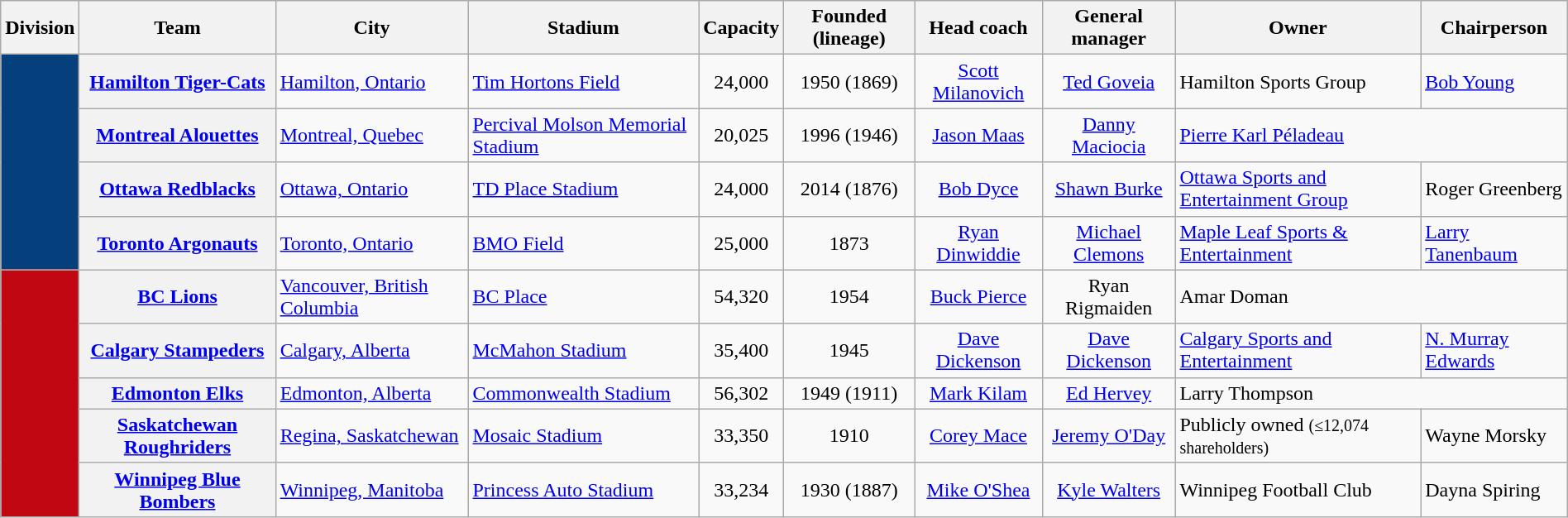<table class="wikitable sortable" style="width:100%">
<tr>
<th scope="col">Division</th>
<th scope="col">Team</th>
<th scope="col">City</th>
<th scope="col">Stadium</th>
<th scope="col">Capacity</th>
<th scope="col">Founded (lineage)</th>
<th scope="col">Head coach</th>
<th scope="col">General manager</th>
<th scope="col">Owner</th>
<th scope="col">Chairperson</th>
</tr>
<tr>
<th rowspan="4" style="background:#06407C;"><strong><a href='#'></a></strong></th>
<th scope="row"><a href='#'>Hamilton Tiger-Cats</a></th>
<td><a href='#'>Hamilton, Ontario</a></td>
<td><a href='#'>Tim Hortons Field</a></td>
<td align=center>24,000</td>
<td align=center>1950 (1869)</td>
<td align=center><a href='#'>Scott Milanovich</a></td>
<td align=center><a href='#'>Ted Goveia</a></td>
<td>Hamilton Sports Group</td>
<td><a href='#'>Bob Young</a></td>
</tr>
<tr>
<th scope="row"><a href='#'>Montreal Alouettes</a></th>
<td><a href='#'>Montreal, Quebec</a></td>
<td><a href='#'>Percival Molson Memorial Stadium</a></td>
<td align=center>20,025</td>
<td align=center>1996 (1946)</td>
<td align=center><a href='#'>Jason Maas</a></td>
<td align=center><a href='#'>Danny Maciocia</a></td>
<td colspan="2"><a href='#'>Pierre Karl Péladeau</a></td>
</tr>
<tr>
<th scope="row"><a href='#'>Ottawa Redblacks</a></th>
<td><a href='#'>Ottawa, Ontario</a></td>
<td><a href='#'>TD Place Stadium</a></td>
<td align=center>24,000</td>
<td align=center>2014 (1876)</td>
<td align=center><a href='#'>Bob Dyce</a></td>
<td align=center><a href='#'>Shawn Burke</a></td>
<td><a href='#'>Ottawa Sports and Entertainment Group</a><br></td>
<td>Roger Greenberg</td>
</tr>
<tr>
<th scope="row"><a href='#'>Toronto Argonauts</a></th>
<td><a href='#'>Toronto, Ontario</a></td>
<td><a href='#'>BMO Field</a></td>
<td align=center>25,000</td>
<td align=center>1873</td>
<td align=center><a href='#'>Ryan Dinwiddie</a></td>
<td align=center><a href='#'>Michael Clemons</a></td>
<td><a href='#'>Maple Leaf Sports & Entertainment</a><br></td>
<td><a href='#'>Larry Tanenbaum</a></td>
</tr>
<tr>
<th rowspan="5" style="background:#C00712;"><strong><a href='#'></a></strong></th>
<th scope="row"><a href='#'>BC Lions</a></th>
<td><a href='#'>Vancouver, British Columbia</a></td>
<td><a href='#'>BC Place</a></td>
<td align=center>54,320</td>
<td align=center>1954</td>
<td align=center><a href='#'>Buck Pierce</a></td>
<td align=center>Ryan Rigmaiden</td>
<td colspan="2">Amar Doman</td>
</tr>
<tr>
<th scope="row"><a href='#'>Calgary Stampeders</a></th>
<td><a href='#'>Calgary, Alberta</a></td>
<td><a href='#'>McMahon Stadium</a></td>
<td align=center>35,400</td>
<td align=center>1945</td>
<td align=center><a href='#'>Dave Dickenson</a></td>
<td align=center><a href='#'>Dave Dickenson</a></td>
<td><a href='#'>Calgary Sports and Entertainment</a></td>
<td><a href='#'>N. Murray Edwards</a></td>
</tr>
<tr>
<th scope="row"><a href='#'>Edmonton Elks</a></th>
<td><a href='#'>Edmonton, Alberta</a></td>
<td><a href='#'>Commonwealth Stadium</a></td>
<td align=center>56,302</td>
<td align=center>1949 (1911)</td>
<td align=center><a href='#'>Mark Kilam</a></td>
<td align=center><a href='#'>Ed Hervey</a></td>
<td colspan="2">Larry Thompson</td>
</tr>
<tr>
<th scope="row"><a href='#'>Saskatchewan Roughriders</a></th>
<td><a href='#'>Regina, Saskatchewan</a></td>
<td><a href='#'>Mosaic Stadium</a></td>
<td align=center>33,350</td>
<td align=center>1910</td>
<td align=center><a href='#'>Corey Mace</a></td>
<td align=center><a href='#'>Jeremy O'Day</a></td>
<td>Publicly owned <small>(≤12,074 shareholders)</small></td>
<td>Wayne Morsky</td>
</tr>
<tr>
<th scope="row"><a href='#'>Winnipeg Blue Bombers</a></th>
<td><a href='#'>Winnipeg, Manitoba</a></td>
<td><a href='#'>Princess Auto Stadium</a></td>
<td align=center>33,234</td>
<td align=center>1930 (1887)</td>
<td align=center><a href='#'>Mike O'Shea</a></td>
<td align=center><a href='#'>Kyle Walters</a></td>
<td>Winnipeg Football Club</td>
<td>Dayna Spiring</td>
</tr>
</table>
